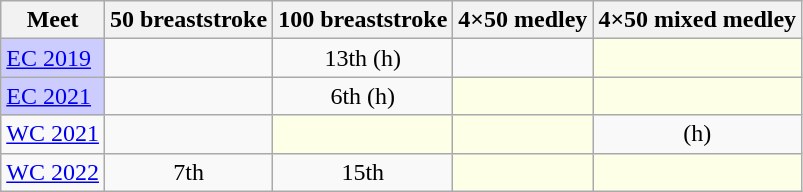<table class="sortable wikitable">
<tr>
<th>Meet</th>
<th class="unsortable">50 breaststroke</th>
<th class="unsortable">100 breaststroke</th>
<th class="unsortable">4×50 medley</th>
<th class="unsortable">4×50 mixed medley</th>
</tr>
<tr>
<td style="background:#ccccff"><a href='#'>EC 2019</a></td>
<td align="center"></td>
<td align="center">13th (h)</td>
<td align="center"></td>
<td style="background:#fdffe7"></td>
</tr>
<tr>
<td style="background:#ccccff"><a href='#'>EC 2021</a></td>
<td align="center"></td>
<td align="center">6th (h)</td>
<td style="background:#fdffe7"></td>
<td style="background:#fdffe7"></td>
</tr>
<tr>
<td><a href='#'>WC 2021</a></td>
<td align="center"></td>
<td style="background:#fdffe7"></td>
<td style="background:#fdffe7"></td>
<td align="center"> (h)</td>
</tr>
<tr>
<td><a href='#'>WC 2022</a></td>
<td align="center">7th</td>
<td align="center">15th</td>
<td style="background:#fdffe7"></td>
<td style="background:#fdffe7"></td>
</tr>
</table>
